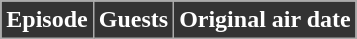<table class="wikitable plainrowheaders">
<tr style= color:white>
<th scope="col" style="background:#333;">Episode</th>
<th scope="col" style="background:#333;">Guests</th>
<th scope="col" style="background:#333;">Original air date<br>






</th>
</tr>
</table>
